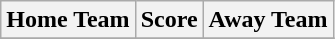<table class="wikitable" style="text-align: center">
<tr>
<th>Home Team</th>
<th>Score</th>
<th>Away Team</th>
</tr>
<tr>
</tr>
</table>
